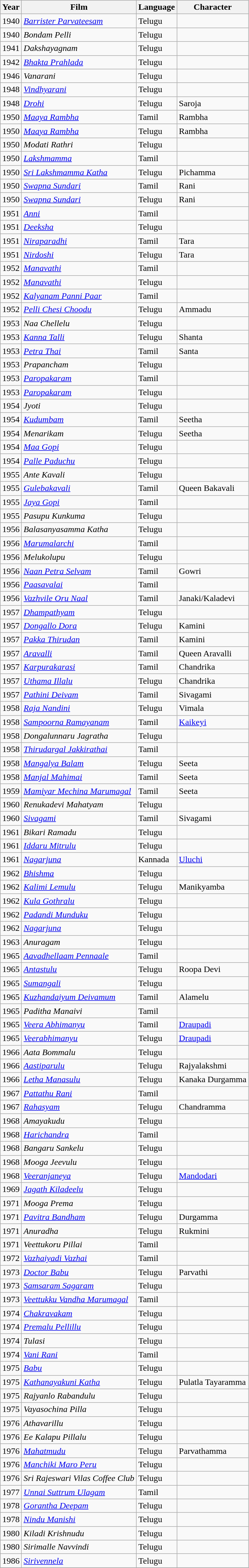<table class="wikitable sortable">
<tr>
<th>Year</th>
<th>Film</th>
<th>Language</th>
<th>Character</th>
</tr>
<tr>
<td>1940</td>
<td><em><a href='#'>Barrister Parvateesam</a></em></td>
<td>Telugu</td>
<td></td>
</tr>
<tr>
<td>1940</td>
<td><em>Bondam Pelli</em></td>
<td>Telugu</td>
<td></td>
</tr>
<tr>
<td>1941</td>
<td><em>Dakshayagnam</em></td>
<td>Telugu</td>
<td></td>
</tr>
<tr>
<td>1942</td>
<td><em><a href='#'>Bhakta Prahlada</a></em></td>
<td>Telugu</td>
<td></td>
</tr>
<tr>
<td>1946</td>
<td><em>Vanarani</em></td>
<td>Telugu</td>
<td></td>
</tr>
<tr>
<td>1948</td>
<td><em><a href='#'>Vindhyarani</a></em></td>
<td>Telugu</td>
<td></td>
</tr>
<tr>
<td>1948</td>
<td><em><a href='#'>Drohi</a></em></td>
<td>Telugu</td>
<td>Saroja</td>
</tr>
<tr>
<td>1950</td>
<td><em><a href='#'>Maaya Rambha</a></em></td>
<td>Tamil</td>
<td>Rambha</td>
</tr>
<tr>
<td>1950</td>
<td><em><a href='#'>Maaya Rambha</a></em></td>
<td>Telugu</td>
<td>Rambha</td>
</tr>
<tr>
<td>1950</td>
<td><em>Modati Rathri</em></td>
<td>Telugu</td>
<td></td>
</tr>
<tr>
<td>1950</td>
<td><em><a href='#'>Lakshmamma</a></em></td>
<td>Tamil</td>
<td></td>
</tr>
<tr>
<td>1950</td>
<td><em><a href='#'>Sri Lakshmamma Katha</a></em></td>
<td>Telugu</td>
<td>Pichamma</td>
</tr>
<tr>
<td>1950</td>
<td><em><a href='#'>Swapna Sundari</a></em></td>
<td>Tamil</td>
<td>Rani</td>
</tr>
<tr>
<td>1950</td>
<td><em><a href='#'>Swapna Sundari</a></em></td>
<td>Telugu</td>
<td>Rani</td>
</tr>
<tr>
<td>1951</td>
<td><em><a href='#'>Anni</a></em></td>
<td>Tamil</td>
<td></td>
</tr>
<tr>
<td>1951</td>
<td><em><a href='#'>Deeksha</a></em></td>
<td>Telugu</td>
<td></td>
</tr>
<tr>
<td>1951</td>
<td><em><a href='#'>Niraparadhi</a></em></td>
<td>Tamil</td>
<td>Tara</td>
</tr>
<tr>
<td>1951</td>
<td><em><a href='#'>Nirdoshi</a></em></td>
<td>Telugu</td>
<td>Tara</td>
</tr>
<tr>
<td>1952</td>
<td><em><a href='#'>Manavathi</a></em></td>
<td>Tamil</td>
<td></td>
</tr>
<tr>
<td>1952</td>
<td><em><a href='#'>Manavathi</a></em></td>
<td>Telugu</td>
<td></td>
</tr>
<tr>
<td>1952</td>
<td><em><a href='#'>Kalyanam Panni Paar</a></em></td>
<td>Tamil</td>
<td></td>
</tr>
<tr>
<td>1952</td>
<td><em><a href='#'>Pelli Chesi Choodu</a></em></td>
<td>Telugu</td>
<td>Ammadu</td>
</tr>
<tr>
<td>1953</td>
<td><em>Naa Chellelu</em></td>
<td>Telugu</td>
<td></td>
</tr>
<tr>
<td>1953</td>
<td><em><a href='#'>Kanna Talli</a></em></td>
<td>Telugu</td>
<td>Shanta</td>
</tr>
<tr>
<td>1953</td>
<td><em><a href='#'>Petra Thai</a></em></td>
<td>Tamil</td>
<td>Santa</td>
</tr>
<tr>
<td>1953</td>
<td><em>Prapancham</em></td>
<td>Telugu</td>
<td></td>
</tr>
<tr>
<td>1953</td>
<td><em><a href='#'>Paropakaram</a></em></td>
<td>Tamil</td>
<td></td>
</tr>
<tr>
<td>1953</td>
<td><em><a href='#'>Paropakaram</a></em></td>
<td>Telugu</td>
<td></td>
</tr>
<tr>
<td>1954</td>
<td><em>Jyoti</em></td>
<td>Telugu</td>
<td></td>
</tr>
<tr>
<td>1954</td>
<td><em><a href='#'>Kudumbam</a></em></td>
<td>Tamil</td>
<td>Seetha</td>
</tr>
<tr>
<td>1954</td>
<td><em>Menarikam</em></td>
<td>Telugu</td>
<td>Seetha</td>
</tr>
<tr>
<td>1954</td>
<td><em><a href='#'>Maa Gopi</a></em></td>
<td>Telugu</td>
<td></td>
</tr>
<tr>
<td>1954</td>
<td><em><a href='#'>Palle Paduchu</a></em></td>
<td>Telugu</td>
<td></td>
</tr>
<tr>
<td>1955</td>
<td><em>Ante Kavali</em></td>
<td>Telugu</td>
<td></td>
</tr>
<tr>
<td>1955</td>
<td><em><a href='#'>Gulebakavali</a></em></td>
<td>Tamil</td>
<td>Queen Bakavali</td>
</tr>
<tr>
<td>1955</td>
<td><em><a href='#'>Jaya Gopi</a></em></td>
<td>Tamil</td>
<td></td>
</tr>
<tr>
<td>1955</td>
<td><em>Pasupu Kunkuma</em></td>
<td>Telugu</td>
<td></td>
</tr>
<tr>
<td>1956</td>
<td><em>Balasanyasamma Katha</em></td>
<td>Telugu</td>
<td></td>
</tr>
<tr>
<td>1956</td>
<td><em><a href='#'>Marumalarchi</a></em></td>
<td>Tamil</td>
<td></td>
</tr>
<tr>
<td>1956</td>
<td><em>Melukolupu</em></td>
<td>Telugu</td>
<td></td>
</tr>
<tr>
<td>1956</td>
<td><em><a href='#'>Naan Petra Selvam</a></em></td>
<td>Tamil</td>
<td>Gowri</td>
</tr>
<tr>
<td>1956</td>
<td><em><a href='#'>Paasavalai</a></em></td>
<td>Tamil</td>
<td></td>
</tr>
<tr>
<td>1956</td>
<td><em><a href='#'>Vazhvile Oru Naal</a></em></td>
<td>Tamil</td>
<td>Janaki/Kaladevi</td>
</tr>
<tr>
<td>1957</td>
<td><em><a href='#'>Dhampathyam</a></em></td>
<td>Telugu</td>
<td></td>
</tr>
<tr>
<td>1957</td>
<td><em><a href='#'>Dongallo Dora</a></em></td>
<td>Telugu</td>
<td>Kamini</td>
</tr>
<tr>
<td>1957</td>
<td><em><a href='#'>Pakka Thirudan</a></em></td>
<td>Tamil</td>
<td>Kamini</td>
</tr>
<tr>
<td>1957</td>
<td><em><a href='#'>Aravalli</a></em></td>
<td>Tamil</td>
<td>Queen Aravalli</td>
</tr>
<tr>
<td>1957</td>
<td><em><a href='#'>Karpurakarasi</a></em></td>
<td>Tamil</td>
<td>Chandrika</td>
</tr>
<tr>
<td>1957</td>
<td><em><a href='#'>Uthama Illalu</a></em></td>
<td>Telugu</td>
<td>Chandrika</td>
</tr>
<tr>
<td>1957</td>
<td><em><a href='#'>Pathini Deivam</a></em></td>
<td>Tamil</td>
<td>Sivagami</td>
</tr>
<tr>
<td>1958</td>
<td><em><a href='#'>Raja Nandini</a></em></td>
<td>Telugu</td>
<td>Vimala</td>
</tr>
<tr>
<td>1958</td>
<td><em><a href='#'>Sampoorna Ramayanam</a></em></td>
<td>Tamil</td>
<td><a href='#'>Kaikeyi</a></td>
</tr>
<tr>
<td>1958</td>
<td><em>Dongalunnaru Jagratha</em></td>
<td>Telugu</td>
<td></td>
</tr>
<tr>
<td>1958</td>
<td><em><a href='#'>Thirudargal Jakkirathai</a></em></td>
<td>Tamil</td>
<td></td>
</tr>
<tr>
<td>1958</td>
<td><em><a href='#'>Mangalya Balam</a></em></td>
<td>Telugu</td>
<td>Seeta</td>
</tr>
<tr>
<td>1958</td>
<td><em><a href='#'>Manjal Mahimai</a></em></td>
<td>Tamil</td>
<td>Seeta</td>
</tr>
<tr>
<td>1959</td>
<td><em><a href='#'>Mamiyar Mechina Marumagal</a></em></td>
<td>Tamil</td>
<td>Seeta</td>
</tr>
<tr>
<td>1960</td>
<td><em>Renukadevi Mahatyam</em></td>
<td>Telugu</td>
<td></td>
</tr>
<tr>
<td>1960</td>
<td><em><a href='#'>Sivagami</a></em></td>
<td>Tamil</td>
<td>Sivagami</td>
</tr>
<tr>
<td>1961</td>
<td><em>Bikari Ramadu</em></td>
<td>Telugu</td>
<td></td>
</tr>
<tr>
<td>1961</td>
<td><em><a href='#'>Iddaru Mitrulu</a></em></td>
<td>Telugu</td>
<td></td>
</tr>
<tr>
<td>1961</td>
<td><em><a href='#'>Nagarjuna</a></em></td>
<td>Kannada</td>
<td><a href='#'>Uluchi</a></td>
</tr>
<tr>
<td>1962</td>
<td><em><a href='#'>Bhishma</a></em></td>
<td>Telugu</td>
<td></td>
</tr>
<tr>
<td>1962</td>
<td><em><a href='#'>Kalimi Lemulu</a></em></td>
<td>Telugu</td>
<td>Manikyamba</td>
</tr>
<tr>
<td>1962</td>
<td><em><a href='#'>Kula Gothralu</a></em></td>
<td>Telugu</td>
<td></td>
</tr>
<tr>
<td>1962</td>
<td><em><a href='#'>Padandi Munduku</a></em></td>
<td>Telugu</td>
<td></td>
</tr>
<tr>
<td>1962</td>
<td><em><a href='#'>Nagarjuna</a></em></td>
<td>Telugu</td>
<td></td>
</tr>
<tr>
<td>1963</td>
<td><em>Anuragam</em></td>
<td>Telugu</td>
<td></td>
</tr>
<tr>
<td>1965</td>
<td><a href='#'><em>Aavadhellaam Pennaale</em></a></td>
<td>Tamil</td>
<td></td>
</tr>
<tr>
<td>1965</td>
<td><em><a href='#'>Antastulu</a></em></td>
<td>Telugu</td>
<td>Roopa Devi</td>
</tr>
<tr>
<td>1965</td>
<td><em><a href='#'>Sumangali</a></em></td>
<td>Telugu</td>
<td></td>
</tr>
<tr>
<td>1965</td>
<td><em><a href='#'>Kuzhandaiyum Deivamum</a></em></td>
<td>Tamil</td>
<td>Alamelu</td>
</tr>
<tr>
<td>1965</td>
<td><em>Paditha Manaivi</em></td>
<td>Tamil</td>
<td></td>
</tr>
<tr>
<td>1965</td>
<td><em><a href='#'>Veera Abhimanyu</a></em></td>
<td>Tamil</td>
<td><a href='#'>Draupadi</a></td>
</tr>
<tr>
<td>1965</td>
<td><em><a href='#'>Veerabhimanyu</a></em></td>
<td>Telugu</td>
<td><a href='#'>Draupadi</a></td>
</tr>
<tr>
<td>1966</td>
<td><em>Aata Bommalu</em></td>
<td>Telugu</td>
<td></td>
</tr>
<tr>
<td>1966</td>
<td><em><a href='#'>Aastiparulu</a></em></td>
<td>Telugu</td>
<td>Rajyalakshmi</td>
</tr>
<tr>
<td>1966</td>
<td><em><a href='#'>Letha Manasulu</a></em></td>
<td>Telugu</td>
<td>Kanaka Durgamma</td>
</tr>
<tr>
<td>1967</td>
<td><em><a href='#'>Pattathu Rani</a></em></td>
<td>Tamil</td>
<td></td>
</tr>
<tr>
<td>1967</td>
<td><em><a href='#'>Rahasyam</a></em></td>
<td>Telugu</td>
<td>Chandramma</td>
</tr>
<tr>
<td>1968</td>
<td><em>Amayakudu</em></td>
<td>Telugu</td>
<td></td>
</tr>
<tr>
<td>1968</td>
<td><em><a href='#'>Harichandra</a></em></td>
<td>Tamil</td>
<td></td>
</tr>
<tr>
<td>1968</td>
<td><em>Bangaru Sankelu</em></td>
<td>Telugu</td>
<td></td>
</tr>
<tr>
<td>1968</td>
<td><em>Mooga Jeevulu</em></td>
<td>Telugu</td>
<td></td>
</tr>
<tr>
<td>1968</td>
<td><em><a href='#'>Veeranjaneya</a></em></td>
<td>Telugu</td>
<td><a href='#'>Mandodari</a></td>
</tr>
<tr>
<td>1969</td>
<td><em><a href='#'>Jagath Kiladeelu</a></em></td>
<td>Telugu</td>
<td></td>
</tr>
<tr>
<td>1971</td>
<td><em>Mooga Prema</em></td>
<td>Telugu</td>
<td></td>
</tr>
<tr>
<td>1971</td>
<td><em><a href='#'>Pavitra Bandham</a></em></td>
<td>Telugu</td>
<td>Durgamma</td>
</tr>
<tr>
<td>1971</td>
<td><em>Anuradha</em></td>
<td>Telugu</td>
<td>Rukmini</td>
</tr>
<tr>
<td>1971</td>
<td><em>Veettukoru Pillai</em></td>
<td>Tamil</td>
<td></td>
</tr>
<tr>
<td>1972</td>
<td><em><a href='#'>Vazhaiyadi Vazhai</a></em></td>
<td>Tamil</td>
<td></td>
</tr>
<tr>
<td>1973</td>
<td><em><a href='#'>Doctor Babu</a></em></td>
<td>Telugu</td>
<td>Parvathi</td>
</tr>
<tr>
<td>1973</td>
<td><em><a href='#'>Samsaram Sagaram</a></em></td>
<td>Telugu</td>
<td></td>
</tr>
<tr>
<td>1973</td>
<td><em><a href='#'>Veettukku Vandha Marumagal</a></em></td>
<td>Tamil</td>
<td></td>
</tr>
<tr>
<td>1974</td>
<td><em><a href='#'>Chakravakam</a></em></td>
<td>Telugu</td>
<td></td>
</tr>
<tr>
<td>1974</td>
<td><em><a href='#'>Premalu Pellillu</a></em></td>
<td>Telugu</td>
<td></td>
</tr>
<tr>
<td>1974</td>
<td><em>Tulasi</em></td>
<td>Telugu</td>
<td></td>
</tr>
<tr>
<td>1974</td>
<td><em><a href='#'>Vani Rani</a></em></td>
<td>Tamil</td>
<td></td>
</tr>
<tr>
<td>1975</td>
<td><em><a href='#'>Babu</a></em></td>
<td>Telugu</td>
<td></td>
</tr>
<tr>
<td>1975</td>
<td><em><a href='#'>Kathanayakuni Katha</a></em></td>
<td>Telugu</td>
<td>Pulatla Tayaramma</td>
</tr>
<tr>
<td>1975</td>
<td><em>Rajyanlo Rabandulu</em></td>
<td>Telugu</td>
<td></td>
</tr>
<tr>
<td>1975</td>
<td><em>Vayasochina Pilla</em></td>
<td>Telugu</td>
<td></td>
</tr>
<tr>
<td>1976</td>
<td><em>Athavarillu</em></td>
<td>Telugu</td>
<td></td>
</tr>
<tr>
<td>1976</td>
<td><em>Ee Kalapu Pillalu</em></td>
<td>Telugu</td>
<td></td>
</tr>
<tr>
<td>1976</td>
<td><em><a href='#'>Mahatmudu</a></em></td>
<td>Telugu</td>
<td>Parvathamma</td>
</tr>
<tr>
<td>1976</td>
<td><em><a href='#'>Manchiki Maro Peru</a></em></td>
<td>Telugu</td>
<td></td>
</tr>
<tr>
<td>1976</td>
<td><em>Sri Rajeswari Vilas Coffee Club</em></td>
<td>Telugu</td>
<td></td>
</tr>
<tr>
<td>1977</td>
<td><em><a href='#'>Unnai Suttrum Ulagam</a></em></td>
<td>Tamil</td>
<td></td>
</tr>
<tr>
<td>1978</td>
<td><em><a href='#'>Gorantha Deepam</a></em></td>
<td>Telugu</td>
<td></td>
</tr>
<tr>
<td>1978</td>
<td><em><a href='#'>Nindu Manishi</a></em></td>
<td>Telugu</td>
<td></td>
</tr>
<tr>
<td>1980</td>
<td><em>Kiladi Krishnudu</em></td>
<td>Telugu</td>
<td></td>
</tr>
<tr>
<td>1980</td>
<td><em>Sirimalle Navvindi</em></td>
<td>Telugu</td>
<td></td>
</tr>
<tr>
<td>1986</td>
<td><em><a href='#'>Sirivennela</a></em></td>
<td>Telugu</td>
<td></td>
</tr>
<tr>
</tr>
</table>
